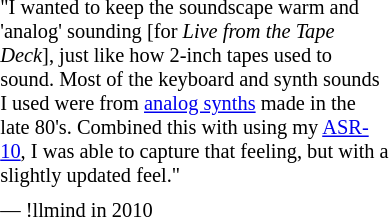<table class="toccolours" style="float: right; margin-left: 1em; margin-right: 2em; font-size: 85%; background:offwhite; color:black; width:20em; max-width: 40%;" cellspacing="5">
<tr>
<td style="text-align: left;">"I wanted to keep the soundscape warm and 'analog' sounding [for <em>Live from the Tape Deck</em>], just like how 2-inch tapes used to sound. Most of the keyboard and synth sounds I used were from <a href='#'>analog synths</a> made in the late 80's. Combined this with using my <a href='#'>ASR-10</a>, I was able to capture that feeling, but with a slightly updated feel."</td>
</tr>
<tr>
<td style="text-align: left;">— !llmind in 2010</td>
</tr>
</table>
